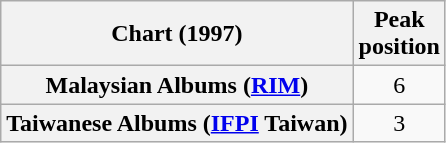<table class="wikitable plainrowheaders sortable">
<tr>
<th scope="col">Chart (1997)</th>
<th scope="col">Peak<br>position</th>
</tr>
<tr>
<th scope="row">Malaysian Albums (<a href='#'>RIM</a>)</th>
<td align="center">6</td>
</tr>
<tr>
<th scope="row">Taiwanese Albums (<a href='#'>IFPI</a> Taiwan)</th>
<td align="center">3</td>
</tr>
</table>
